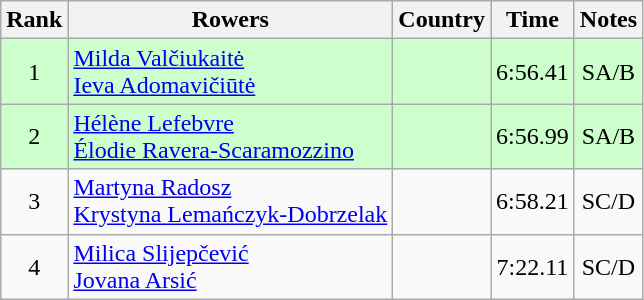<table class="wikitable" style="text-align:center">
<tr>
<th>Rank</th>
<th>Rowers</th>
<th>Country</th>
<th>Time</th>
<th>Notes</th>
</tr>
<tr bgcolor=ccffcc>
<td>1</td>
<td align="left"><a href='#'>Milda Valčiukaitė</a><br><a href='#'>Ieva Adomavičiūtė</a></td>
<td align="left"></td>
<td>6:56.41</td>
<td>SA/B</td>
</tr>
<tr bgcolor=ccffcc>
<td>2</td>
<td align="left"><a href='#'>Hélène Lefebvre</a><br><a href='#'>Élodie Ravera-Scaramozzino</a></td>
<td align="left"></td>
<td>6:56.99</td>
<td>SA/B</td>
</tr>
<tr>
<td>3</td>
<td align="left"><a href='#'>Martyna Radosz</a><br><a href='#'>Krystyna Lemańczyk-Dobrzelak</a></td>
<td align="left"></td>
<td>6:58.21</td>
<td>SC/D</td>
</tr>
<tr>
<td>4</td>
<td align="left"><a href='#'>Milica Slijepčević</a><br><a href='#'>Jovana Arsić</a></td>
<td align="left"></td>
<td>7:22.11</td>
<td>SC/D</td>
</tr>
</table>
